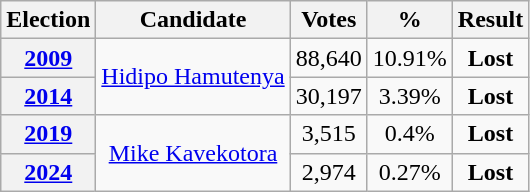<table class="wikitable" style="text-align:center">
<tr>
<th>Election</th>
<th>Candidate</th>
<th><strong>Votes</strong></th>
<th><strong>%</strong></th>
<th>Result</th>
</tr>
<tr>
<th><a href='#'>2009</a></th>
<td rowspan="2"><a href='#'>Hidipo Hamutenya</a></td>
<td>88,640</td>
<td>10.91%</td>
<td><strong>Lost</strong> </td>
</tr>
<tr>
<th><a href='#'>2014</a></th>
<td>30,197</td>
<td>3.39%</td>
<td><strong>Lost</strong> </td>
</tr>
<tr>
<th><a href='#'>2019</a></th>
<td rowspan="2"><a href='#'>Mike Kavekotora</a></td>
<td>3,515</td>
<td>0.4%</td>
<td><strong>Lost</strong> </td>
</tr>
<tr>
<th><a href='#'>2024</a></th>
<td>2,974</td>
<td>0.27%</td>
<td><strong>Lost</strong> </td>
</tr>
</table>
